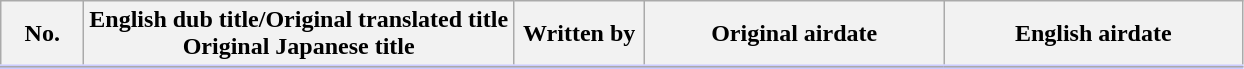<table class="wikitable">
<tr style="border-bottom: 3px solid #CCF;">
<th style="width:3em;">No.</th>
<th>English dub title/Original translated title<br>Original Japanese title</th>
<th style="width:5em;">Written by</th>
<th style="width:12em;">Original airdate</th>
<th style="width:12em;">English airdate</th>
</tr>
<tr>
</tr>
</table>
